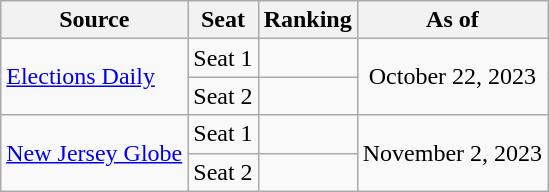<table class="wikitable" style="text-align:center">
<tr>
<th>Source</th>
<th>Seat</th>
<th>Ranking</th>
<th>As of</th>
</tr>
<tr>
<td align=left rowspan="2"><a href='#'>Elections Daily</a></td>
<td>Seat 1</td>
<td></td>
<td rowspan="2">October 22, 2023</td>
</tr>
<tr>
<td>Seat 2</td>
<td></td>
</tr>
<tr>
<td align=left rowspan="2"><a href='#'>New Jersey Globe</a></td>
<td>Seat 1</td>
<td></td>
<td rowspan="2">November 2, 2023</td>
</tr>
<tr>
<td>Seat 2</td>
<td></td>
</tr>
</table>
